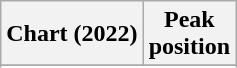<table class="wikitable sortable plainrowheaders" style="text-align:center">
<tr>
<th scope="col">Chart (2022)</th>
<th scope="col">Peak<br>position</th>
</tr>
<tr>
</tr>
<tr>
</tr>
<tr>
</tr>
<tr>
</tr>
<tr>
</tr>
<tr>
</tr>
<tr>
</tr>
<tr>
</tr>
<tr>
</tr>
</table>
